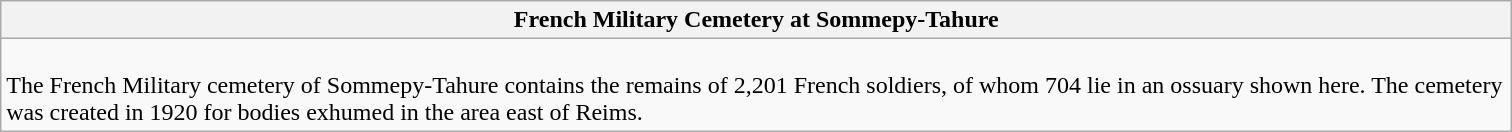<table class="wikitable sortable">
<tr>
<th scope="col" style="width:1000px;">French Military Cemetery at Sommepy-Tahure</th>
</tr>
<tr>
<td><br>The French Military cemetery of Sommepy-Tahure contains the remains of 2,201 French soldiers, of whom 704 lie in an ossuary shown here. The cemetery was created in 1920 for bodies exhumed in the area east of Reims.</td>
</tr>
</table>
